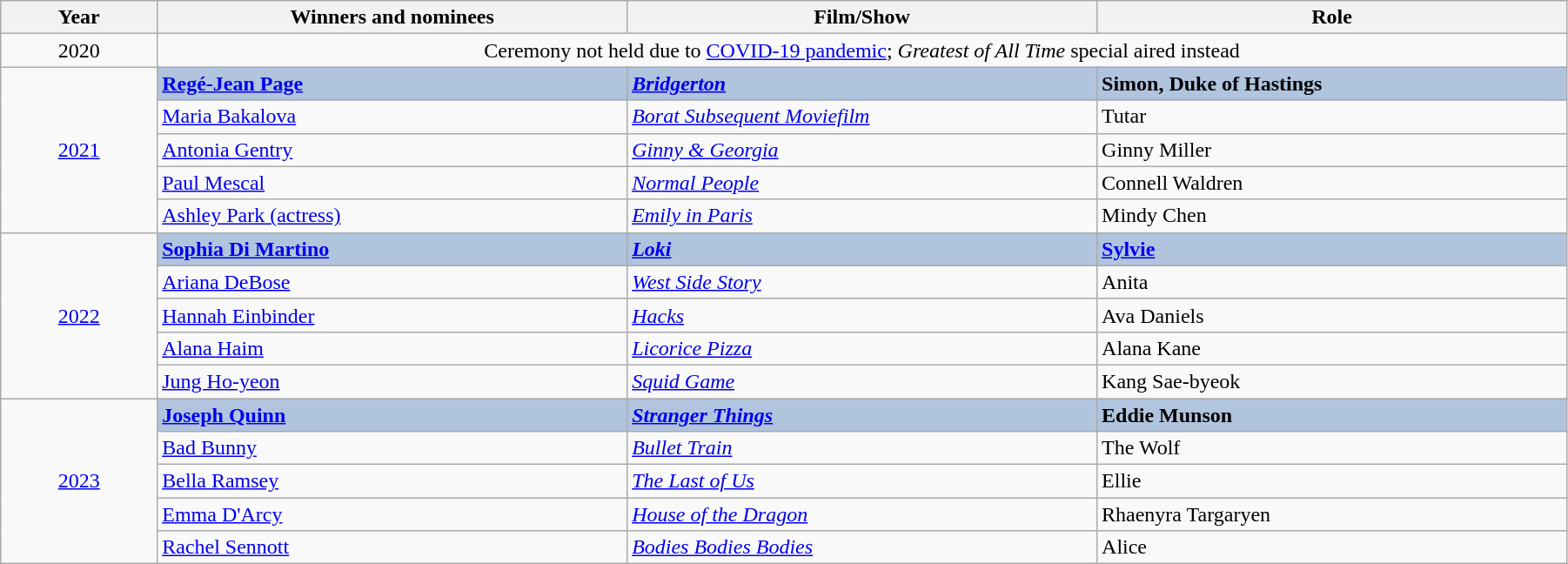<table class="wikitable" width="95%" cellpadding="5">
<tr>
<th width="10%">Year</th>
<th width="30%">Winners and nominees</th>
<th width="30%">Film/Show</th>
<th width="30%">Role</th>
</tr>
<tr>
<td align="center">2020</td>
<td colspan="3" align="center">Ceremony not held due to <a href='#'>COVID-19 pandemic</a>; <em>Greatest of All Time</em> special aired instead</td>
</tr>
<tr>
<td rowspan="5" align="center"><a href='#'>2021</a></td>
<td style="background:#B0C4DE;"><strong><a href='#'>Regé-Jean Page</a></strong></td>
<td style="background:#B0C4DE;"><strong><em><a href='#'>Bridgerton</a></em></strong></td>
<td style="background:#B0C4DE;"><strong>Simon, Duke of Hastings</strong></td>
</tr>
<tr>
<td><a href='#'>Maria Bakalova</a></td>
<td><em><a href='#'>Borat Subsequent Moviefilm</a></em></td>
<td>Tutar</td>
</tr>
<tr>
<td><a href='#'>Antonia Gentry</a></td>
<td><em><a href='#'>Ginny & Georgia</a></em></td>
<td>Ginny Miller</td>
</tr>
<tr>
<td><a href='#'>Paul Mescal</a></td>
<td><em><a href='#'>Normal People</a></em></td>
<td>Connell Waldren</td>
</tr>
<tr>
<td><a href='#'>Ashley Park (actress)</a></td>
<td><em><a href='#'>Emily in Paris</a></em></td>
<td>Mindy Chen</td>
</tr>
<tr>
<td rowspan="5" align="center"><a href='#'>2022</a></td>
<td style="background:#B0C4DE;"><strong><a href='#'>Sophia Di Martino</a></strong></td>
<td style="background:#B0C4DE;"><strong><em><a href='#'>Loki</a></em></strong></td>
<td style="background:#B0C4DE;"><strong><a href='#'>Sylvie</a></strong></td>
</tr>
<tr>
<td><a href='#'>Ariana DeBose</a></td>
<td><em><a href='#'>West Side Story</a></em></td>
<td>Anita</td>
</tr>
<tr>
<td><a href='#'>Hannah Einbinder</a></td>
<td><em><a href='#'>Hacks</a></em></td>
<td>Ava Daniels</td>
</tr>
<tr>
<td><a href='#'>Alana Haim</a></td>
<td><em><a href='#'>Licorice Pizza</a></em></td>
<td>Alana Kane</td>
</tr>
<tr>
<td><a href='#'>Jung Ho-yeon</a></td>
<td><em><a href='#'>Squid Game</a></em></td>
<td>Kang Sae-byeok</td>
</tr>
<tr>
<td rowspan="5" align="center"><a href='#'>2023</a></td>
<td style="background:#B0C4DE;"><strong><a href='#'>Joseph Quinn</a></strong></td>
<td style="background:#B0C4DE;"><strong><em><a href='#'>Stranger Things</a></em></strong></td>
<td style="background:#B0C4DE;"><strong>Eddie Munson</strong></td>
</tr>
<tr>
<td><a href='#'>Bad Bunny</a></td>
<td><em><a href='#'>Bullet Train</a></em></td>
<td>The Wolf</td>
</tr>
<tr>
<td><a href='#'>Bella Ramsey</a></td>
<td><em><a href='#'>The Last of Us</a></em></td>
<td>Ellie</td>
</tr>
<tr>
<td><a href='#'>Emma D'Arcy</a></td>
<td><em><a href='#'>House of the Dragon</a></em></td>
<td>Rhaenyra Targaryen</td>
</tr>
<tr>
<td><a href='#'>Rachel Sennott</a></td>
<td><em><a href='#'>Bodies Bodies Bodies</a></em></td>
<td>Alice</td>
</tr>
</table>
